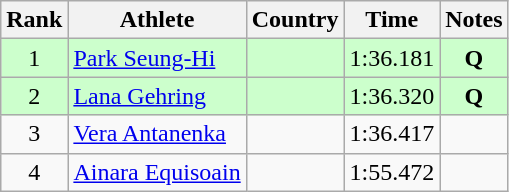<table class="wikitable sortable" style="text-align:center">
<tr>
<th>Rank</th>
<th>Athlete</th>
<th>Country</th>
<th>Time</th>
<th>Notes</th>
</tr>
<tr bgcolor="#ccffcc">
<td>1</td>
<td align=left><a href='#'>Park Seung-Hi</a></td>
<td align=left></td>
<td>1:36.181</td>
<td><strong>Q</strong></td>
</tr>
<tr bgcolor="#ccffcc">
<td>2</td>
<td align=left><a href='#'>Lana Gehring</a></td>
<td align=left></td>
<td>1:36.320</td>
<td><strong>Q</strong></td>
</tr>
<tr>
<td>3</td>
<td align=left><a href='#'>Vera Antanenka</a></td>
<td align=left></td>
<td>1:36.417</td>
<td></td>
</tr>
<tr>
<td>4</td>
<td align=left><a href='#'>Ainara Equisoain</a></td>
<td align=left></td>
<td>1:55.472</td>
<td></td>
</tr>
</table>
